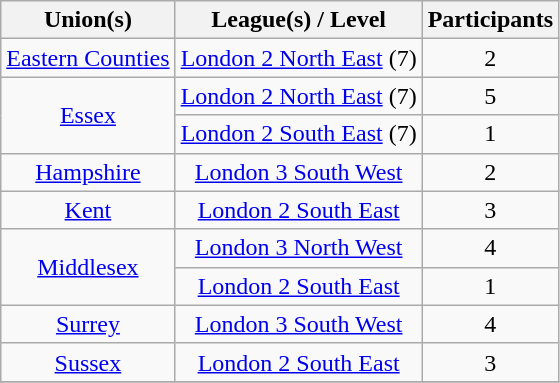<table class="wikitable" style="text-align: center">
<tr>
<th>Union(s)</th>
<th>League(s) / Level</th>
<th>Participants</th>
</tr>
<tr>
<td><a href='#'>Eastern Counties</a></td>
<td><a href='#'>London 2 North East</a> (7)</td>
<td>2</td>
</tr>
<tr>
<td rowspan=2><a href='#'>Essex</a></td>
<td><a href='#'>London 2 North East</a> (7)</td>
<td>5</td>
</tr>
<tr>
<td><a href='#'>London 2 South East</a> (7)</td>
<td>1</td>
</tr>
<tr>
<td><a href='#'>Hampshire</a></td>
<td><a href='#'>London 3 South West</a></td>
<td>2</td>
</tr>
<tr>
<td><a href='#'>Kent</a></td>
<td><a href='#'>London 2 South East</a></td>
<td>3</td>
</tr>
<tr>
<td rowspan=2><a href='#'>Middlesex</a></td>
<td><a href='#'>London 3 North West</a></td>
<td>4</td>
</tr>
<tr>
<td><a href='#'>London 2 South East</a></td>
<td>1</td>
</tr>
<tr>
<td><a href='#'>Surrey</a></td>
<td><a href='#'>London 3 South West</a></td>
<td>4</td>
</tr>
<tr>
<td><a href='#'>Sussex</a></td>
<td><a href='#'>London 2 South East</a></td>
<td>3</td>
</tr>
<tr>
</tr>
</table>
